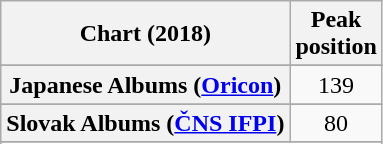<table class="wikitable sortable plainrowheaders" style="text-align:center">
<tr>
<th scope="col">Chart (2018)</th>
<th scope="col">Peak<br> position</th>
</tr>
<tr>
</tr>
<tr>
</tr>
<tr>
</tr>
<tr>
</tr>
<tr>
</tr>
<tr>
</tr>
<tr>
</tr>
<tr>
</tr>
<tr>
</tr>
<tr>
</tr>
<tr>
</tr>
<tr>
</tr>
<tr>
<th scope="row">Japanese Albums (<a href='#'>Oricon</a>)</th>
<td>139</td>
</tr>
<tr>
</tr>
<tr>
</tr>
<tr>
<th scope="row">Slovak Albums (<a href='#'>ČNS IFPI</a>)</th>
<td>80</td>
</tr>
<tr>
</tr>
<tr>
</tr>
<tr>
</tr>
<tr>
</tr>
</table>
